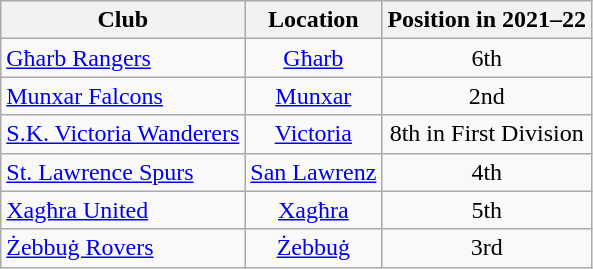<table class="wikitable sortable" style="text-align:center">
<tr>
<th>Club</th>
<th>Location</th>
<th>Position in 2021–22</th>
</tr>
<tr>
<td style="text-align:left;"><a href='#'>Għarb Rangers</a></td>
<td><a href='#'>Għarb</a></td>
<td>6th</td>
</tr>
<tr>
<td style="text-align:left;"><a href='#'>Munxar Falcons</a></td>
<td><a href='#'>Munxar</a></td>
<td>2nd</td>
</tr>
<tr>
<td style="text-align:left;"><a href='#'>S.K. Victoria Wanderers</a></td>
<td><a href='#'>Victoria</a></td>
<td>8th in First Division</td>
</tr>
<tr>
<td style="text-align:left;"><a href='#'>St. Lawrence Spurs</a></td>
<td><a href='#'>San Lawrenz</a></td>
<td>4th</td>
</tr>
<tr>
<td style="text-align:left;"><a href='#'>Xagħra United</a></td>
<td><a href='#'>Xagħra</a></td>
<td>5th</td>
</tr>
<tr>
<td style="text-align:left;"><a href='#'>Żebbuġ Rovers</a></td>
<td><a href='#'>Żebbuġ</a></td>
<td>3rd</td>
</tr>
</table>
